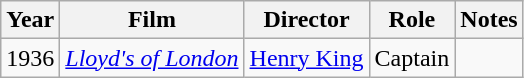<table class="wikitable">
<tr>
<th>Year</th>
<th>Film</th>
<th>Director</th>
<th>Role</th>
<th>Notes</th>
</tr>
<tr>
<td>1936</td>
<td><em><a href='#'>Lloyd's of London</a></em></td>
<td><a href='#'>Henry King</a></td>
<td>Captain</td>
<td><small></small></td>
</tr>
</table>
